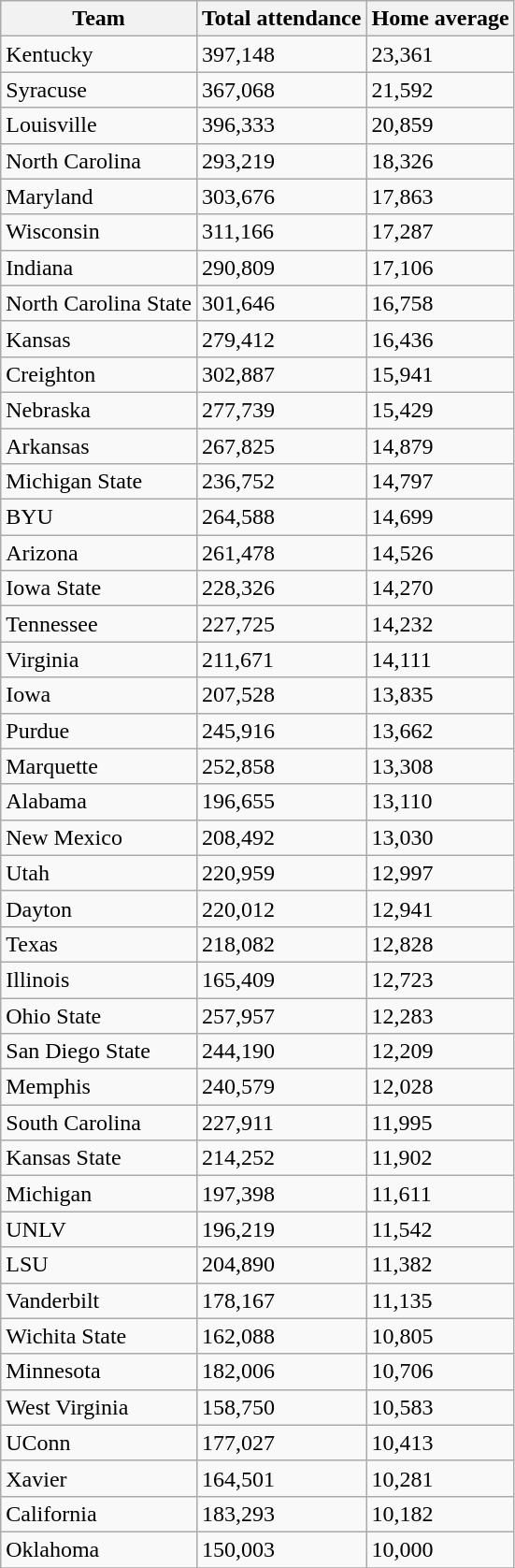<table class="wikitable">
<tr>
<th>Team</th>
<th>Total attendance</th>
<th>Home average</th>
</tr>
<tr>
<td>Kentucky</td>
<td>397,148</td>
<td>23,361</td>
</tr>
<tr>
<td>Syracuse</td>
<td>367,068</td>
<td>21,592</td>
</tr>
<tr>
<td>Louisville</td>
<td>396,333</td>
<td>20,859</td>
</tr>
<tr>
<td>North Carolina</td>
<td>293,219</td>
<td>18,326</td>
</tr>
<tr>
<td>Maryland</td>
<td>303,676</td>
<td>17,863</td>
</tr>
<tr>
<td>Wisconsin</td>
<td>311,166</td>
<td>17,287</td>
</tr>
<tr>
<td>Indiana</td>
<td>290,809</td>
<td>17,106</td>
</tr>
<tr>
<td>North Carolina State</td>
<td>301,646</td>
<td>16,758</td>
</tr>
<tr>
<td>Kansas</td>
<td>279,412</td>
<td>16,436</td>
</tr>
<tr>
<td>Creighton</td>
<td>302,887</td>
<td>15,941</td>
</tr>
<tr>
<td>Nebraska</td>
<td>277,739</td>
<td>15,429</td>
</tr>
<tr>
<td>Arkansas</td>
<td>267,825</td>
<td>14,879</td>
</tr>
<tr>
<td>Michigan State</td>
<td>236,752</td>
<td>14,797</td>
</tr>
<tr>
<td>BYU</td>
<td>264,588</td>
<td>14,699</td>
</tr>
<tr>
<td>Arizona</td>
<td>261,478</td>
<td>14,526</td>
</tr>
<tr>
<td>Iowa State</td>
<td>228,326</td>
<td>14,270</td>
</tr>
<tr>
<td>Tennessee</td>
<td>227,725</td>
<td>14,232</td>
</tr>
<tr>
<td>Virginia</td>
<td>211,671</td>
<td>14,111</td>
</tr>
<tr>
<td>Iowa</td>
<td>207,528</td>
<td>13,835</td>
</tr>
<tr>
<td>Purdue</td>
<td>245,916</td>
<td>13,662</td>
</tr>
<tr>
<td>Marquette</td>
<td>252,858</td>
<td>13,308</td>
</tr>
<tr>
<td>Alabama</td>
<td>196,655</td>
<td>13,110</td>
</tr>
<tr>
<td>New Mexico</td>
<td>208,492</td>
<td>13,030</td>
</tr>
<tr>
<td>Utah</td>
<td>220,959</td>
<td>12,997</td>
</tr>
<tr>
<td>Dayton</td>
<td>220,012</td>
<td>12,941</td>
</tr>
<tr>
<td>Texas</td>
<td>218,082</td>
<td>12,828</td>
</tr>
<tr>
<td>Illinois</td>
<td>165,409</td>
<td>12,723</td>
</tr>
<tr>
<td>Ohio State</td>
<td>257,957</td>
<td>12,283</td>
</tr>
<tr>
<td>San Diego State</td>
<td>244,190</td>
<td>12,209</td>
</tr>
<tr>
<td>Memphis</td>
<td>240,579</td>
<td>12,028</td>
</tr>
<tr>
<td>South Carolina</td>
<td>227,911</td>
<td>11,995</td>
</tr>
<tr>
<td>Kansas State</td>
<td>214,252</td>
<td>11,902</td>
</tr>
<tr>
<td>Michigan</td>
<td>197,398</td>
<td>11,611</td>
</tr>
<tr>
<td>UNLV</td>
<td>196,219</td>
<td>11,542</td>
</tr>
<tr>
<td>LSU</td>
<td>204,890</td>
<td>11,382</td>
</tr>
<tr>
<td>Vanderbilt</td>
<td>178,167</td>
<td>11,135</td>
</tr>
<tr>
<td>Wichita State</td>
<td>162,088</td>
<td>10,805</td>
</tr>
<tr>
<td>Minnesota</td>
<td>182,006</td>
<td>10,706</td>
</tr>
<tr>
<td>West Virginia</td>
<td>158,750</td>
<td>10,583</td>
</tr>
<tr>
<td>UConn</td>
<td>177,027</td>
<td>10,413</td>
</tr>
<tr>
<td>Xavier</td>
<td>164,501</td>
<td>10,281</td>
</tr>
<tr>
<td>California</td>
<td>183,293</td>
<td>10,182</td>
</tr>
<tr>
<td>Oklahoma</td>
<td>150,003</td>
<td>10,000</td>
</tr>
<tr>
</tr>
</table>
